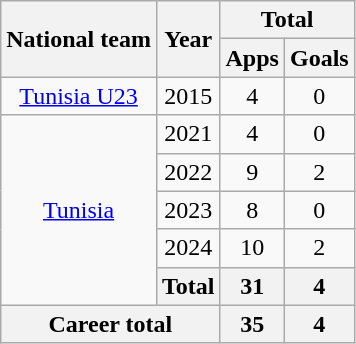<table class="wikitable" style="text-align: center;">
<tr>
<th rowspan=2>National team</th>
<th rowspan=2>Year</th>
<th colspan=2>Total</th>
</tr>
<tr>
<th>Apps</th>
<th>Goals</th>
</tr>
<tr>
<td><a href='#'>Tunisia U23</a></td>
<td>2015</td>
<td>4</td>
<td>0</td>
</tr>
<tr>
<td rowspan=5><a href='#'>Tunisia</a></td>
<td>2021</td>
<td>4</td>
<td>0</td>
</tr>
<tr>
<td>2022</td>
<td>9</td>
<td>2</td>
</tr>
<tr>
<td>2023</td>
<td>8</td>
<td>0</td>
</tr>
<tr>
<td>2024</td>
<td>10</td>
<td>2</td>
</tr>
<tr>
<th>Total</th>
<th>31</th>
<th>4</th>
</tr>
<tr>
<th colspan=2>Career total</th>
<th>35</th>
<th>4</th>
</tr>
</table>
